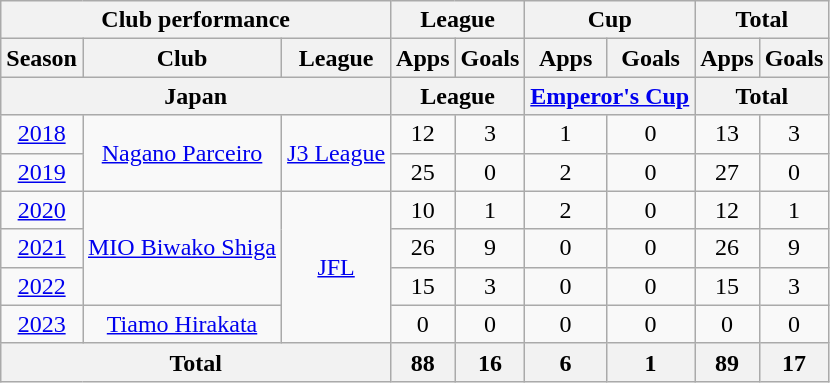<table class="wikitable" style="text-align:center;">
<tr>
<th colspan=3>Club performance</th>
<th colspan=2>League</th>
<th colspan=2>Cup</th>
<th colspan=2>Total</th>
</tr>
<tr>
<th>Season</th>
<th>Club</th>
<th>League</th>
<th>Apps</th>
<th>Goals</th>
<th>Apps</th>
<th>Goals</th>
<th>Apps</th>
<th>Goals</th>
</tr>
<tr>
<th colspan=3>Japan</th>
<th colspan=2>League</th>
<th colspan=2><a href='#'>Emperor's Cup</a></th>
<th colspan=2>Total</th>
</tr>
<tr>
<td><a href='#'>2018</a></td>
<td rowspan="2"><a href='#'>Nagano Parceiro</a></td>
<td rowspan="2"><a href='#'>J3 League</a></td>
<td>12</td>
<td>3</td>
<td>1</td>
<td>0</td>
<td>13</td>
<td>3</td>
</tr>
<tr>
<td><a href='#'>2019</a></td>
<td>25</td>
<td>0</td>
<td>2</td>
<td>0</td>
<td>27</td>
<td>0</td>
</tr>
<tr>
<td><a href='#'>2020</a></td>
<td rowspan="3"><a href='#'>MIO Biwako Shiga</a></td>
<td rowspan="4"><a href='#'>JFL</a></td>
<td>10</td>
<td>1</td>
<td>2</td>
<td>0</td>
<td>12</td>
<td>1</td>
</tr>
<tr>
<td><a href='#'>2021</a></td>
<td>26</td>
<td>9</td>
<td>0</td>
<td>0</td>
<td>26</td>
<td>9</td>
</tr>
<tr>
<td><a href='#'>2022</a></td>
<td>15</td>
<td>3</td>
<td>0</td>
<td>0</td>
<td>15</td>
<td>3</td>
</tr>
<tr>
<td><a href='#'>2023</a></td>
<td><a href='#'>Tiamo Hirakata</a></td>
<td>0</td>
<td>0</td>
<td>0</td>
<td>0</td>
<td>0</td>
<td>0</td>
</tr>
<tr>
<th colspan=3>Total</th>
<th>88</th>
<th>16</th>
<th>6</th>
<th>1</th>
<th>89</th>
<th>17</th>
</tr>
</table>
